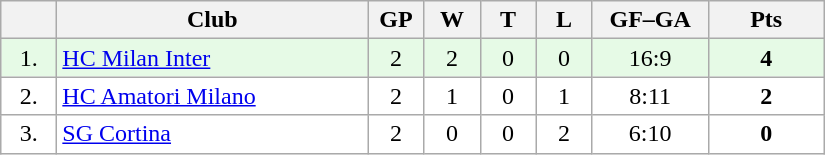<table class="wikitable">
<tr>
<th width="30"></th>
<th width="200">Club</th>
<th width="30">GP</th>
<th width="30">W</th>
<th width="30">T</th>
<th width="30">L</th>
<th width="70">GF–GA</th>
<th width="70">Pts</th>
</tr>
<tr bgcolor="#e6fae6" align="center">
<td>1.</td>
<td align="left"><a href='#'>HC Milan Inter</a></td>
<td>2</td>
<td>2</td>
<td>0</td>
<td>0</td>
<td>16:9</td>
<td><strong>4</strong></td>
</tr>
<tr bgcolor="#FFFFFF" align="center">
<td>2.</td>
<td align="left"><a href='#'>HC Amatori Milano</a></td>
<td>2</td>
<td>1</td>
<td>0</td>
<td>1</td>
<td>8:11</td>
<td><strong>2</strong></td>
</tr>
<tr bgcolor="#FFFFFF" align="center">
<td>3.</td>
<td align="left"><a href='#'>SG Cortina</a></td>
<td>2</td>
<td>0</td>
<td>0</td>
<td>2</td>
<td>6:10</td>
<td><strong>0</strong></td>
</tr>
</table>
